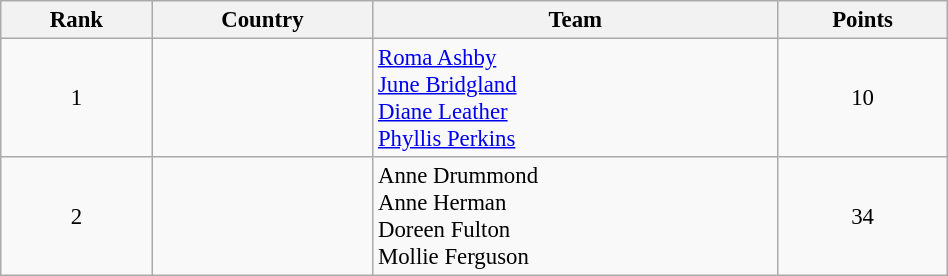<table class="wikitable sortable" style=" text-align:center; font-size:95%;" width="50%">
<tr>
<th>Rank</th>
<th>Country</th>
<th>Team</th>
<th>Points</th>
</tr>
<tr>
<td align=center>1</td>
<td align=left></td>
<td align=left><a href='#'>Roma Ashby</a><br><a href='#'>June Bridgland</a><br><a href='#'>Diane Leather</a><br><a href='#'>Phyllis Perkins</a></td>
<td>10</td>
</tr>
<tr>
<td align=center>2</td>
<td align=left></td>
<td align=left>Anne Drummond<br>Anne Herman<br>Doreen Fulton<br>Mollie Ferguson</td>
<td>34</td>
</tr>
</table>
